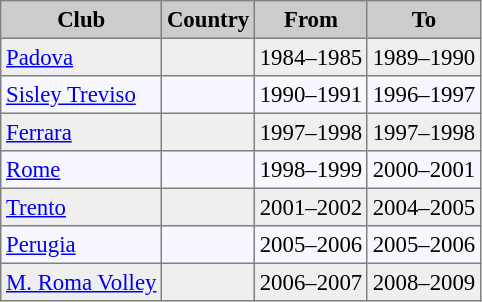<table bgcolor="#f7f8ff" cellpadding="3" cellspacing="0" border="1" style="font-size: 95%; border: gray solid 1px; border-collapse: collapse;">
<tr bgcolor="#CCCCCC">
<td align="center"><strong>Club</strong></td>
<td align="center"><strong>Country</strong></td>
<td align="center"><strong>From</strong></td>
<td align="center"><strong>To</strong></td>
</tr>
<tr bgcolor="#EFEFEF" align=left>
<td><a href='#'>Padova</a></td>
<td></td>
<td>1984–1985</td>
<td>1989–1990</td>
</tr>
<tr align="left">
<td><a href='#'>Sisley Treviso</a></td>
<td></td>
<td>1990–1991</td>
<td>1996–1997</td>
</tr>
<tr bgcolor="#EFEFEF" align=left>
<td><a href='#'>Ferrara</a></td>
<td></td>
<td>1997–1998</td>
<td>1997–1998</td>
</tr>
<tr align="left">
<td><a href='#'>Rome</a></td>
<td></td>
<td>1998–1999</td>
<td>2000–2001</td>
</tr>
<tr bgcolor="#EFEFEF" align=left>
<td><a href='#'>Trento</a></td>
<td></td>
<td>2001–2002</td>
<td>2004–2005</td>
</tr>
<tr align="left">
<td><a href='#'>Perugia</a></td>
<td></td>
<td>2005–2006</td>
<td>2005–2006</td>
</tr>
<tr bgcolor="#EFEFEF" align=left>
<td><a href='#'>M. Roma Volley</a></td>
<td></td>
<td>2006–2007</td>
<td>2008–2009</td>
</tr>
</table>
